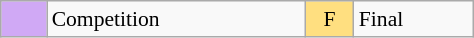<table class="wikitable" style="margin:0.5em auto; font-size:90%;position:relative;" width=25%;>
<tr>
<td bgcolor="#D0A9F5" align=center>  </td>
<td>Competition</td>
<td bgcolor="#FFDF80" align=center>F</td>
<td>Final</td>
</tr>
</table>
